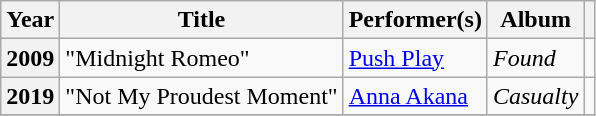<table class="wikitable plainrowheaders sortable" style="margin-right: 0;">
<tr>
<th scope="col">Year</th>
<th scope="col">Title</th>
<th scope="col">Performer(s)</th>
<th scope="col">Album</th>
<th scope="col" class="unsortable"></th>
</tr>
<tr>
<th scope=row>2009</th>
<td>"Midnight Romeo"</td>
<td Sort><a href='#'>Push Play</a></td>
<td><em>Found</em></td>
<td></td>
</tr>
<tr>
<th scope=row>2019</th>
<td>"Not My Proudest Moment"</td>
<td Sort><a href='#'>Anna Akana</a></td>
<td><em>Casualty</em></td>
<td></td>
</tr>
<tr>
</tr>
</table>
